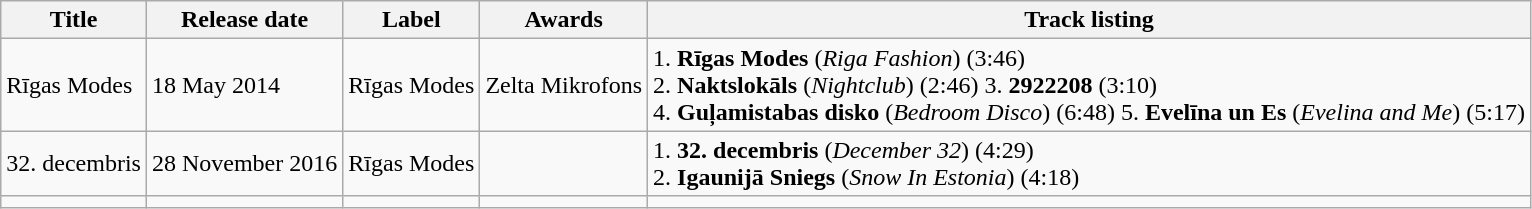<table class="wikitable">
<tr>
<th>Title</th>
<th>Release date</th>
<th>Label</th>
<th>Awards</th>
<th>Track listing</th>
</tr>
<tr>
<td>Rīgas Modes</td>
<td>18 May 2014</td>
<td>Rīgas Modes</td>
<td>Zelta Mikrofons</td>
<td>1. <strong>Rīgas Modes</strong> (<em>Riga Fashion</em>) (3:46)<br>2. <strong>Naktslokāls</strong> (<em>Nightclub</em>) (2:46)
3. <strong>2922208</strong> (3:10)<br>4. <strong>Guļamistabas disko</strong> (<em>Bedroom Disco</em>) (6:48)
5. <strong>Evelīna un Es</strong> (<em>Evelina and Me</em>) (5:17)</td>
</tr>
<tr>
<td>32. decembris</td>
<td>28 November 2016</td>
<td>Rīgas Modes</td>
<td></td>
<td>1. <strong>32. decembris</strong> (<em>December 32</em>) (4:29)<br>2. <strong>Igaunijā Sniegs</strong> (<em>Snow In Estonia</em>) (4:18)</td>
</tr>
<tr>
<td></td>
<td></td>
<td></td>
<td></td>
<td></td>
</tr>
</table>
